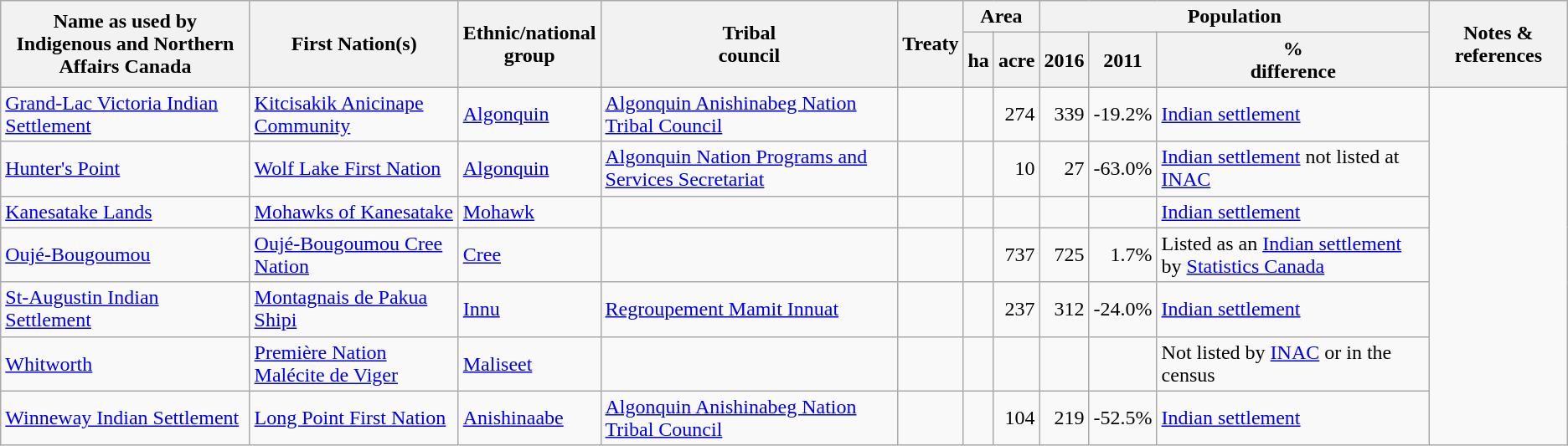<table class="wikitable sortable">
<tr>
<th rowspan=2>Name as used by<br>Indigenous and Northern Affairs Canada</th>
<th rowspan=2>First Nation(s)</th>
<th rowspan=2>Ethnic/national<br>group</th>
<th rowspan=2>Tribal<br>council</th>
<th rowspan=2>Treaty</th>
<th colspan=2>Area</th>
<th colspan="3">Population</th>
<th rowspan=2 class=unsortable>Notes & references</th>
</tr>
<tr>
<th>ha</th>
<th>acre</th>
<th>2016</th>
<th>2011</th>
<th>%<br>difference</th>
</tr>
<tr>
<td><a href='#'>Grand-Lac Victoria Indian Settlement</a></td>
<td><a href='#'>Kitcisakik Anicinape Community</a></td>
<td><a href='#'>Algonquin</a></td>
<td><a href='#'>Algonquin Anishinabeg Nation Tribal Council</a></td>
<td align=center></td>
<td></td>
<td align=right>274</td>
<td align=right>339</td>
<td align=right>-19.2%</td>
<td><a href='#'>Indian settlement</a></td>
</tr>
<tr>
<td><a href='#'>Hunter's Point</a></td>
<td><a href='#'>Wolf Lake First Nation</a></td>
<td><a href='#'>Algonquin</a></td>
<td><a href='#'>Algonquin Nation Programs and Services Secretariat</a></td>
<td align=center></td>
<td></td>
<td align=right>10</td>
<td align=right>27</td>
<td align=right>-63.0%</td>
<td><a href='#'>Indian settlement</a> not listed at <a href='#'>INAC</a></td>
</tr>
<tr>
<td><a href='#'>Kanesatake Lands</a></td>
<td><a href='#'>Mohawks of Kanesatake</a></td>
<td><a href='#'>Mohawk</a></td>
<td></td>
<td align=center></td>
<td></td>
<td></td>
<td></td>
<td></td>
<td><a href='#'>Indian settlement</a></td>
</tr>
<tr>
<td><a href='#'>Oujé-Bougoumou</a></td>
<td><a href='#'>Oujé-Bougoumou Cree Nation</a></td>
<td><a href='#'>Cree</a></td>
<td></td>
<td align=center></td>
<td></td>
<td align=right>737</td>
<td align=right>725</td>
<td align=right>1.7%</td>
<td>Listed as an <a href='#'>Indian settlement</a> by <a href='#'>Statistics Canada</a></td>
</tr>
<tr>
<td><a href='#'>St-Augustin Indian Settlement</a></td>
<td><a href='#'>Montagnais de Pakua Shipi</a></td>
<td><a href='#'>Innu</a></td>
<td><a href='#'>Regroupement Mamit Innuat</a></td>
<td align=center></td>
<td></td>
<td align=right>237</td>
<td align=right>312</td>
<td align=right>-24.0%</td>
<td><a href='#'>Indian settlement</a></td>
</tr>
<tr>
<td><a href='#'>Whitworth</a></td>
<td><a href='#'>Première Nation Malécite de Viger</a></td>
<td><a href='#'>Maliseet</a></td>
<td></td>
<td align=center></td>
<td></td>
<td></td>
<td></td>
<td></td>
<td>Not listed by <a href='#'>INAC</a> or in the census</td>
</tr>
<tr>
<td><a href='#'>Winneway Indian Settlement</a></td>
<td><a href='#'>Long Point First Nation</a></td>
<td><a href='#'>Anishinaabe</a></td>
<td><a href='#'>Algonquin Anishinabeg Nation Tribal Council</a></td>
<td align=center></td>
<td></td>
<td align=right>104</td>
<td align=right>219</td>
<td align=right>-52.5%</td>
<td><a href='#'>Indian settlement</a></td>
</tr>
</table>
